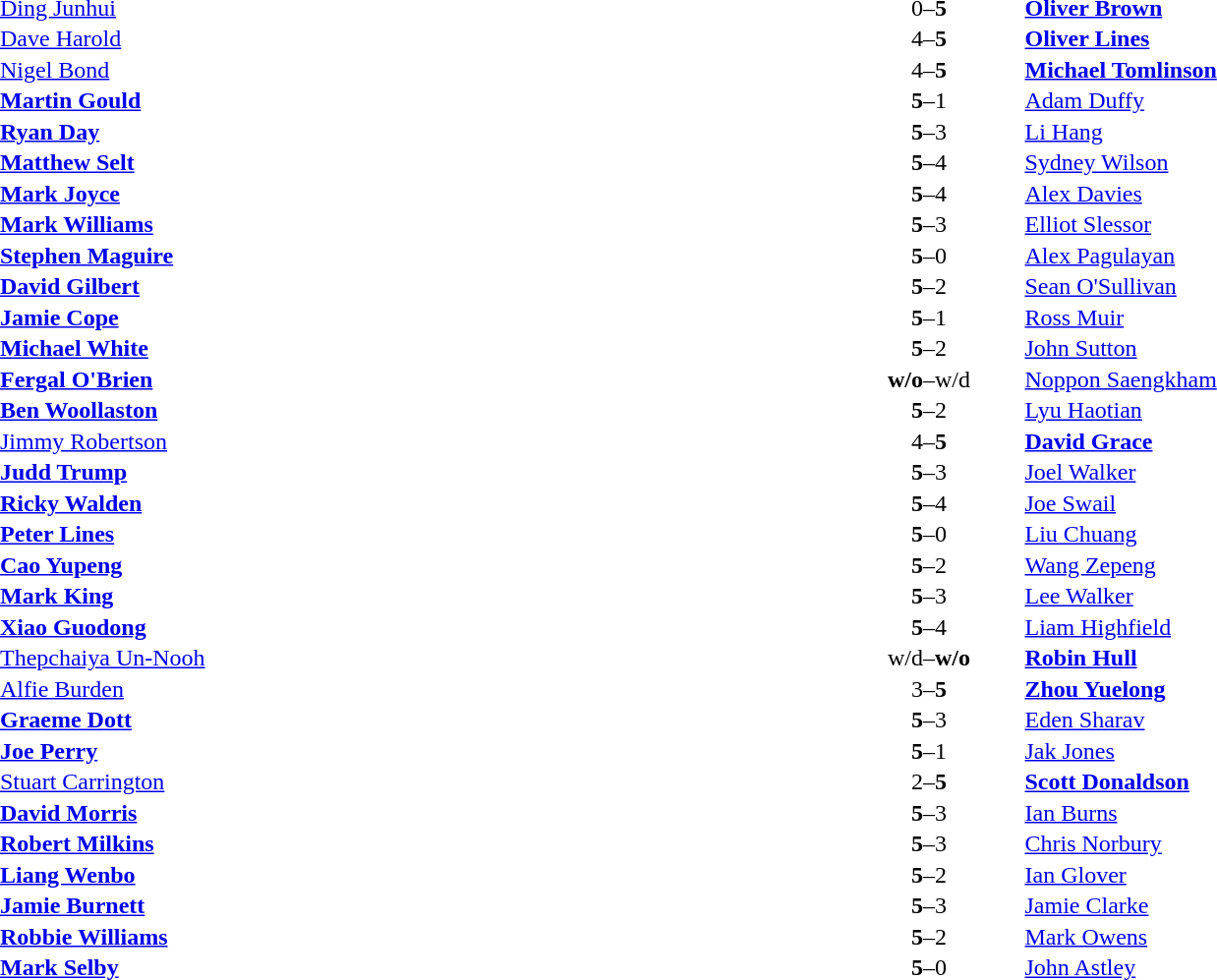<table width="100%" cellspacing="1">
<tr>
<th width=45%></th>
<th width=10%></th>
<th width=45%></th>
</tr>
<tr>
<td> <a href='#'>Ding Junhui</a></td>
<td align="center">0–<strong>5</strong></td>
<td> <strong><a href='#'>Oliver Brown</a></strong></td>
</tr>
<tr>
<td> <a href='#'>Dave Harold</a></td>
<td align="center">4–<strong>5</strong></td>
<td> <strong><a href='#'>Oliver Lines</a></strong></td>
</tr>
<tr>
<td> <a href='#'>Nigel Bond</a></td>
<td align="center">4–<strong>5</strong></td>
<td> <strong><a href='#'>Michael Tomlinson</a></strong></td>
</tr>
<tr>
<td> <strong><a href='#'>Martin Gould</a></strong></td>
<td align="center"><strong>5</strong>–1</td>
<td> <a href='#'>Adam Duffy</a></td>
</tr>
<tr>
<td> <strong><a href='#'>Ryan Day</a></strong></td>
<td align="center"><strong>5</strong>–3</td>
<td> <a href='#'>Li Hang</a></td>
</tr>
<tr>
<td> <strong><a href='#'>Matthew Selt</a></strong></td>
<td align="center"><strong>5</strong>–4</td>
<td> <a href='#'>Sydney Wilson</a></td>
</tr>
<tr>
<td> <strong><a href='#'>Mark Joyce</a></strong></td>
<td align="center"><strong>5</strong>–4</td>
<td> <a href='#'>Alex Davies</a></td>
</tr>
<tr>
<td> <strong><a href='#'>Mark Williams</a></strong></td>
<td align="center"><strong>5</strong>–3</td>
<td> <a href='#'>Elliot Slessor</a></td>
</tr>
<tr>
<td> <strong><a href='#'>Stephen Maguire</a></strong></td>
<td align="center"><strong>5</strong>–0</td>
<td> <a href='#'>Alex Pagulayan</a></td>
</tr>
<tr>
<td> <strong><a href='#'>David Gilbert</a></strong></td>
<td align="center"><strong>5</strong>–2</td>
<td> <a href='#'>Sean O'Sullivan</a></td>
</tr>
<tr>
<td> <strong><a href='#'>Jamie Cope</a></strong></td>
<td align="center"><strong>5</strong>–1</td>
<td> <a href='#'>Ross Muir</a></td>
</tr>
<tr>
<td> <strong><a href='#'>Michael White</a></strong></td>
<td align="center"><strong>5</strong>–2</td>
<td> <a href='#'>John Sutton</a></td>
</tr>
<tr>
<td> <strong><a href='#'>Fergal O'Brien</a></strong></td>
<td align="center"><strong>w/o</strong>–w/d</td>
<td> <a href='#'>Noppon Saengkham</a></td>
</tr>
<tr>
<td> <strong><a href='#'>Ben Woollaston</a></strong></td>
<td align="center"><strong>5</strong>–2</td>
<td> <a href='#'>Lyu Haotian</a></td>
</tr>
<tr>
<td> <a href='#'>Jimmy Robertson</a></td>
<td align="center">4–<strong>5</strong></td>
<td> <strong><a href='#'>David Grace</a></strong></td>
</tr>
<tr>
<td> <strong><a href='#'>Judd Trump</a></strong></td>
<td align="center"><strong>5</strong>–3</td>
<td> <a href='#'>Joel Walker</a></td>
</tr>
<tr>
<td> <strong><a href='#'>Ricky Walden</a></strong></td>
<td align="center"><strong>5</strong>–4</td>
<td> <a href='#'>Joe Swail</a></td>
</tr>
<tr>
<td> <strong><a href='#'>Peter Lines</a></strong></td>
<td align="center"><strong>5</strong>–0</td>
<td> <a href='#'>Liu Chuang</a></td>
</tr>
<tr>
<td> <strong><a href='#'>Cao Yupeng</a></strong></td>
<td align="center"><strong>5</strong>–2</td>
<td> <a href='#'>Wang Zepeng</a></td>
</tr>
<tr>
<td> <strong><a href='#'>Mark King</a></strong></td>
<td align="center"><strong>5</strong>–3</td>
<td> <a href='#'>Lee Walker</a></td>
</tr>
<tr>
<td> <strong><a href='#'>Xiao Guodong</a></strong></td>
<td align="center"><strong>5</strong>–4</td>
<td> <a href='#'>Liam Highfield</a></td>
</tr>
<tr>
<td> <a href='#'>Thepchaiya Un-Nooh</a></td>
<td align="center">w/d–<strong>w/o</strong></td>
<td> <strong><a href='#'>Robin Hull</a></strong></td>
</tr>
<tr>
<td> <a href='#'>Alfie Burden</a></td>
<td align="center">3–<strong>5</strong></td>
<td> <strong><a href='#'>Zhou Yuelong</a></strong></td>
</tr>
<tr>
<td> <strong><a href='#'>Graeme Dott</a></strong></td>
<td align="center"><strong>5</strong>–3</td>
<td> <a href='#'>Eden Sharav</a></td>
</tr>
<tr>
<td> <strong><a href='#'>Joe Perry</a></strong></td>
<td align="center"><strong>5</strong>–1</td>
<td> <a href='#'>Jak Jones</a></td>
</tr>
<tr>
<td> <a href='#'>Stuart Carrington</a></td>
<td align="center">2–<strong>5</strong></td>
<td> <strong><a href='#'>Scott Donaldson</a></strong></td>
</tr>
<tr>
<td> <strong><a href='#'>David Morris</a></strong></td>
<td align="center"><strong>5</strong>–3</td>
<td> <a href='#'>Ian Burns</a></td>
</tr>
<tr>
<td> <strong><a href='#'>Robert Milkins</a></strong></td>
<td align="center"><strong>5</strong>–3</td>
<td> <a href='#'>Chris Norbury</a></td>
</tr>
<tr>
<td> <strong><a href='#'>Liang Wenbo</a></strong></td>
<td align="center"><strong>5</strong>–2</td>
<td> <a href='#'>Ian Glover</a></td>
</tr>
<tr>
<td> <strong><a href='#'>Jamie Burnett</a></strong></td>
<td align="center"><strong>5</strong>–3</td>
<td> <a href='#'>Jamie Clarke</a></td>
</tr>
<tr>
<td> <strong><a href='#'>Robbie Williams</a></strong></td>
<td align="center"><strong>5</strong>–2</td>
<td> <a href='#'>Mark Owens</a></td>
</tr>
<tr>
<td> <strong><a href='#'>Mark Selby</a></strong></td>
<td align="center"><strong>5</strong>–0</td>
<td> <a href='#'>John Astley</a></td>
</tr>
</table>
